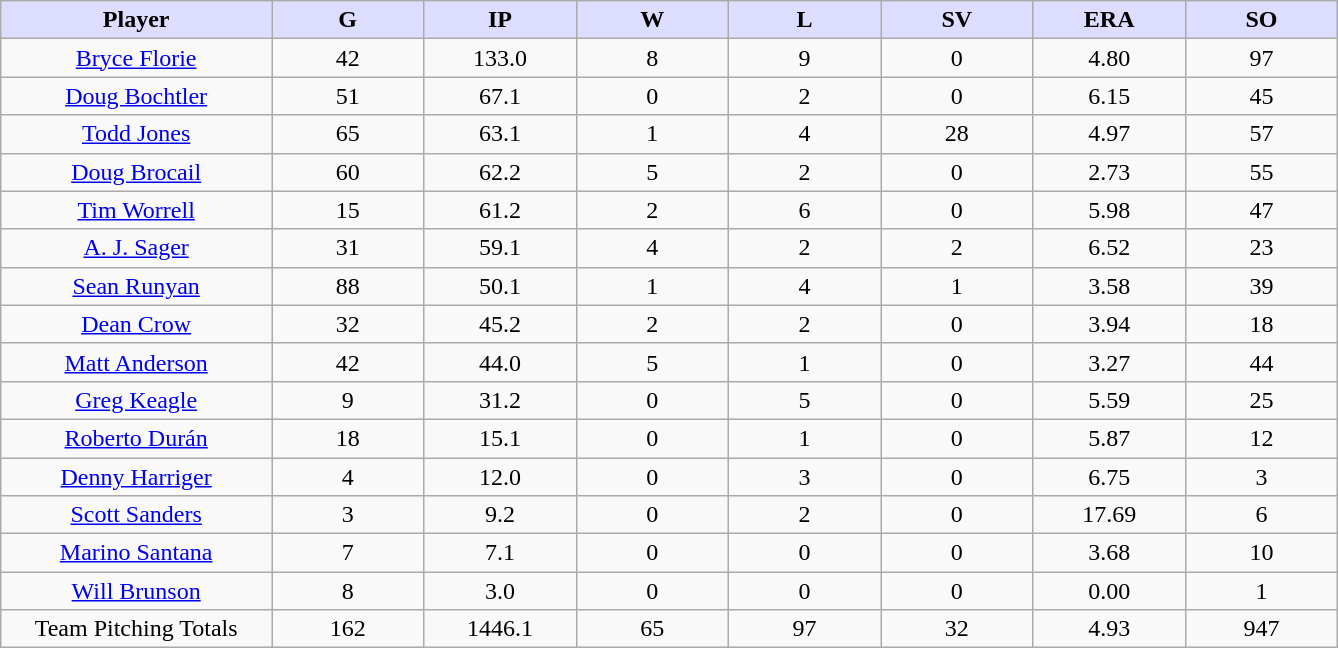<table class="wikitable sortable">
<tr>
<th style="background:#ddf; width:16%;">Player</th>
<th style="background:#ddf; width:9%;">G</th>
<th style="background:#ddf; width:9%;">IP</th>
<th style="background:#ddf; width:9%;">W</th>
<th style="background:#ddf; width:9%;">L</th>
<th style="background:#ddf; width:9%;">SV</th>
<th style="background:#ddf; width:9%;">ERA</th>
<th style="background:#ddf; width:9%;">SO</th>
</tr>
<tr style="text-align:center;">
<td><a href='#'>Bryce Florie</a></td>
<td>42</td>
<td>133.0</td>
<td>8</td>
<td>9</td>
<td>0</td>
<td>4.80</td>
<td>97</td>
</tr>
<tr align=center>
<td><a href='#'>Doug Bochtler</a></td>
<td>51</td>
<td>67.1</td>
<td>0</td>
<td>2</td>
<td>0</td>
<td>6.15</td>
<td>45</td>
</tr>
<tr align=center>
<td><a href='#'>Todd Jones</a></td>
<td>65</td>
<td>63.1</td>
<td>1</td>
<td>4</td>
<td>28</td>
<td>4.97</td>
<td>57</td>
</tr>
<tr align=center>
<td><a href='#'>Doug Brocail</a></td>
<td>60</td>
<td>62.2</td>
<td>5</td>
<td>2</td>
<td>0</td>
<td>2.73</td>
<td>55</td>
</tr>
<tr align=center>
<td><a href='#'>Tim Worrell</a></td>
<td>15</td>
<td>61.2</td>
<td>2</td>
<td>6</td>
<td>0</td>
<td>5.98</td>
<td>47</td>
</tr>
<tr style="text-align:center;">
<td><a href='#'>A. J. Sager</a></td>
<td>31</td>
<td>59.1</td>
<td>4</td>
<td>2</td>
<td>2</td>
<td>6.52</td>
<td>23</td>
</tr>
<tr align=center>
<td><a href='#'>Sean Runyan</a></td>
<td>88</td>
<td>50.1</td>
<td>1</td>
<td>4</td>
<td>1</td>
<td>3.58</td>
<td>39</td>
</tr>
<tr align=center>
<td><a href='#'>Dean Crow</a></td>
<td>32</td>
<td>45.2</td>
<td>2</td>
<td>2</td>
<td>0</td>
<td>3.94</td>
<td>18</td>
</tr>
<tr align=center>
<td><a href='#'>Matt Anderson</a></td>
<td>42</td>
<td>44.0</td>
<td>5</td>
<td>1</td>
<td>0</td>
<td>3.27</td>
<td>44</td>
</tr>
<tr align=center>
<td><a href='#'>Greg Keagle</a></td>
<td>9</td>
<td>31.2</td>
<td>0</td>
<td>5</td>
<td>0</td>
<td>5.59</td>
<td>25</td>
</tr>
<tr style="text-align:center;">
<td><a href='#'>Roberto Durán</a></td>
<td>18</td>
<td>15.1</td>
<td>0</td>
<td>1</td>
<td>0</td>
<td>5.87</td>
<td>12</td>
</tr>
<tr style="text-align:center;">
<td><a href='#'>Denny Harriger</a></td>
<td>4</td>
<td>12.0</td>
<td>0</td>
<td>3</td>
<td>0</td>
<td>6.75</td>
<td>3</td>
</tr>
<tr style="text-align:center;">
<td><a href='#'>Scott Sanders</a></td>
<td>3</td>
<td>9.2</td>
<td>0</td>
<td>2</td>
<td>0</td>
<td>17.69</td>
<td>6</td>
</tr>
<tr style="text-align:center;">
<td><a href='#'>Marino Santana</a></td>
<td>7</td>
<td>7.1</td>
<td>0</td>
<td>0</td>
<td>0</td>
<td>3.68</td>
<td>10</td>
</tr>
<tr style="text-align:center;">
<td><a href='#'>Will Brunson</a></td>
<td>8</td>
<td>3.0</td>
<td>0</td>
<td>0</td>
<td>0</td>
<td>0.00</td>
<td>1</td>
</tr>
<tr style="text-align:center;">
<td>Team Pitching Totals</td>
<td>162</td>
<td>1446.1</td>
<td>65</td>
<td>97</td>
<td>32</td>
<td>4.93</td>
<td>947</td>
</tr>
</table>
